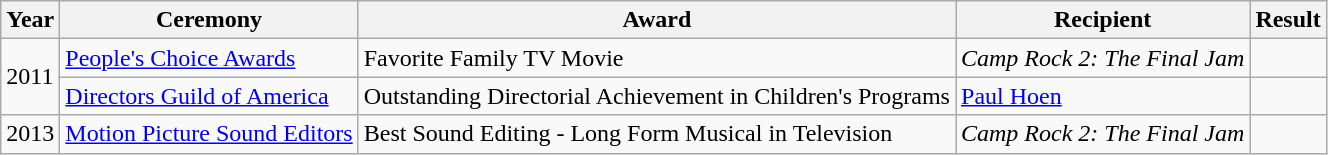<table class="wikitable">
<tr>
<th>Year</th>
<th>Ceremony</th>
<th>Award</th>
<th>Recipient</th>
<th>Result</th>
</tr>
<tr>
<td rowspan="2">2011</td>
<td><a href='#'>People's Choice Awards</a></td>
<td>Favorite Family TV Movie</td>
<td><em>Camp Rock 2: The Final Jam</em></td>
<td></td>
</tr>
<tr>
<td><a href='#'>Directors Guild of America</a></td>
<td>Outstanding Directorial Achievement in Children's Programs</td>
<td><a href='#'>Paul Hoen</a></td>
<td></td>
</tr>
<tr>
<td>2013</td>
<td><a href='#'>Motion Picture Sound Editors</a></td>
<td>Best Sound Editing - Long Form Musical in Television</td>
<td><em>Camp Rock 2: The Final Jam</em></td>
<td></td>
</tr>
</table>
